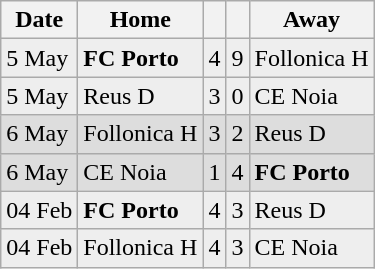<table class="wikitable">
<tr>
<th>Date</th>
<th>Home</th>
<th></th>
<th></th>
<th>Away</th>
</tr>
<tr style="background:#eeeeee;">
<td>5 May</td>
<td><strong>FC Porto</strong></td>
<td>4</td>
<td>9</td>
<td>Follonica H</td>
</tr>
<tr style="background:#eeeeee;">
<td>5 May</td>
<td>Reus D</td>
<td>3</td>
<td>0</td>
<td>CE Noia</td>
</tr>
<tr style="background:#dddddd;">
<td>6 May</td>
<td>Follonica H</td>
<td>3</td>
<td>2</td>
<td>Reus D</td>
</tr>
<tr style="background:#dddddd;">
<td>6 May</td>
<td>CE Noia</td>
<td>1</td>
<td>4</td>
<td><strong>FC Porto</strong></td>
</tr>
<tr style="background:#eeeeee;">
<td>04 Feb</td>
<td><strong>FC Porto</strong></td>
<td>4</td>
<td>3</td>
<td>Reus D</td>
</tr>
<tr style="background:#eeeeee;">
<td>04 Feb</td>
<td>Follonica H</td>
<td>4</td>
<td>3</td>
<td>CE Noia</td>
</tr>
</table>
